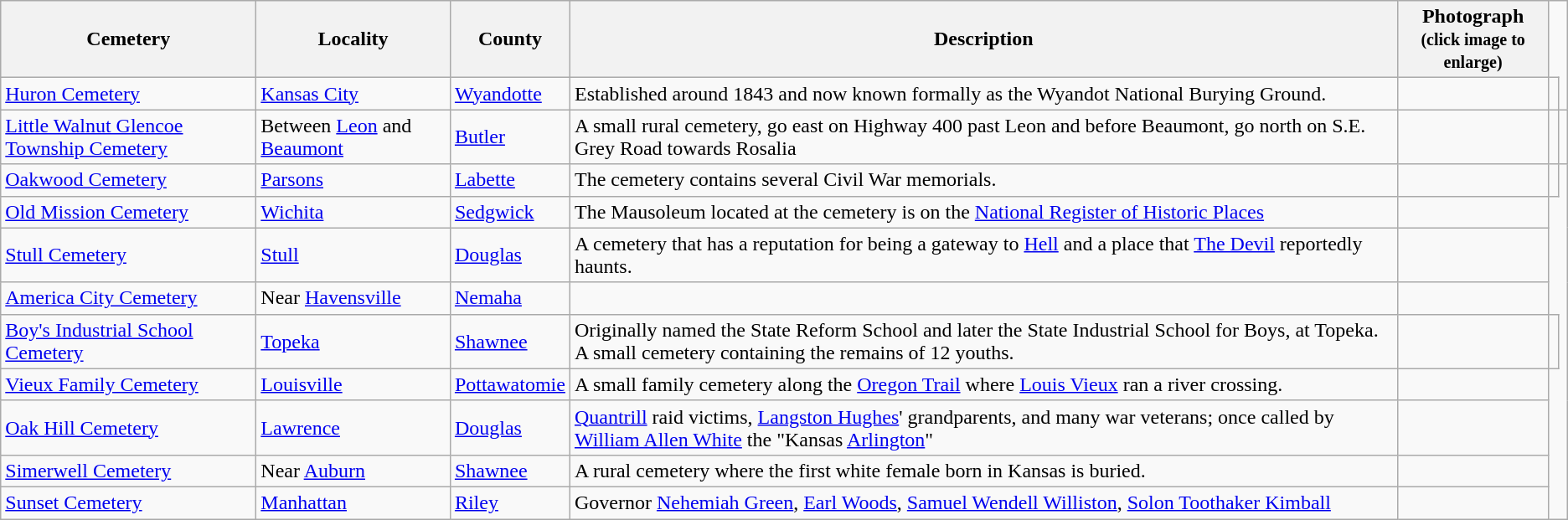<table class="wikitable sortable">
<tr>
<th>Cemetery</th>
<th>Locality</th>
<th>County</th>
<th>Description</th>
<th>Photograph<br><small>(click image to enlarge)</small></th>
</tr>
<tr>
<td><a href='#'>Huron Cemetery</a></td>
<td><a href='#'>Kansas City</a></td>
<td><a href='#'>Wyandotte</a></td>
<td>Established around 1843 and now known formally as the Wyandot National Burying Ground.</td>
<td></td>
<td></td>
</tr>
<tr>
<td><a href='#'>Little Walnut Glencoe Township Cemetery</a></td>
<td>Between <a href='#'>Leon</a> and <a href='#'>Beaumont</a></td>
<td><a href='#'>Butler</a></td>
<td>A small rural cemetery, go east on Highway 400  past Leon and before Beaumont, go north on S.E. Grey Road towards Rosalia</td>
<td></td>
<td></td>
<td></td>
</tr>
<tr>
<td><a href='#'>Oakwood Cemetery</a></td>
<td><a href='#'>Parsons</a></td>
<td><a href='#'>Labette</a></td>
<td>The cemetery contains several Civil War memorials.</td>
<td></td>
<td></td>
</tr>
<tr>
<td><a href='#'>Old Mission Cemetery</a></td>
<td><a href='#'>Wichita</a></td>
<td><a href='#'>Sedgwick</a></td>
<td>The Mausoleum located at the cemetery is on the <a href='#'>National Register of Historic Places</a></td>
<td></td>
</tr>
<tr>
<td><a href='#'>Stull Cemetery</a></td>
<td><a href='#'>Stull</a></td>
<td><a href='#'>Douglas</a></td>
<td>A cemetery that has a reputation for being a gateway to <a href='#'>Hell</a> and a place that <a href='#'>The Devil</a> reportedly haunts.</td>
<td></td>
</tr>
<tr>
<td><a href='#'>America City Cemetery</a></td>
<td>Near <a href='#'>Havensville</a></td>
<td><a href='#'>Nemaha</a></td>
<td></td>
<td></td>
</tr>
<tr>
<td><a href='#'>Boy's Industrial School Cemetery</a></td>
<td><a href='#'>Topeka</a></td>
<td><a href='#'>Shawnee</a></td>
<td>Originally named the State Reform School and later the State Industrial School for Boys, at Topeka. A small cemetery containing the remains of 12 youths.</td>
<td></td>
<td></td>
</tr>
<tr>
<td><a href='#'>Vieux Family Cemetery</a></td>
<td><a href='#'>Louisville</a></td>
<td><a href='#'>Pottawatomie</a></td>
<td>A small family cemetery along the <a href='#'>Oregon Trail</a> where <a href='#'>Louis Vieux</a> ran a river crossing.</td>
<td></td>
</tr>
<tr>
<td><a href='#'>Oak Hill Cemetery</a></td>
<td><a href='#'>Lawrence</a></td>
<td><a href='#'>Douglas</a></td>
<td><a href='#'>Quantrill</a> raid victims, <a href='#'>Langston Hughes</a>' grandparents, and many war veterans; once called by <a href='#'>William Allen White</a> the "Kansas <a href='#'>Arlington</a>"</td>
<td></td>
</tr>
<tr>
<td><a href='#'>Simerwell Cemetery</a></td>
<td>Near <a href='#'>Auburn</a></td>
<td><a href='#'>Shawnee</a></td>
<td>A rural cemetery where the first white female born in Kansas is buried.</td>
<td></td>
</tr>
<tr>
<td><a href='#'>Sunset Cemetery</a></td>
<td><a href='#'>Manhattan</a></td>
<td><a href='#'>Riley</a></td>
<td>Governor <a href='#'>Nehemiah Green</a>, <a href='#'>Earl Woods</a>, <a href='#'>Samuel Wendell Williston</a>, <a href='#'>Solon Toothaker Kimball</a></td>
<td></td>
</tr>
</table>
